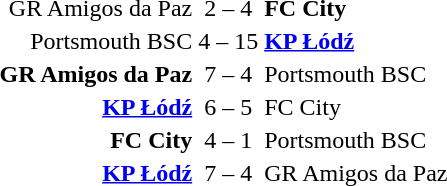<table>
<tr>
<th width=auto></th>
<td></td>
</tr>
<tr>
<td align=right>GR Amigos da Paz </td>
<td align=center>2 – 4</td>
<td align=left> <strong>FC City</strong></td>
</tr>
<tr>
<td align=right>Portsmouth BSC </td>
<td align=center>4 – 15</td>
<td align=left> <strong><a href='#'>KP Łódź</a></strong></td>
</tr>
<tr>
<td align=right><strong>GR Amigos da Paz</strong> </td>
<td align=center>7 – 4</td>
<td align=left> Portsmouth BSC</td>
</tr>
<tr>
<td align=right><strong><a href='#'>KP Łódź</a></strong> </td>
<td align=center>6 – 5</td>
<td align=left> FC City</td>
</tr>
<tr>
<td align=right><strong>FC City</strong> </td>
<td align=center>4 – 1</td>
<td align=left> Portsmouth BSC</td>
</tr>
<tr>
<td align=right><strong><a href='#'>KP Łódź</a></strong> </td>
<td align=center>7 – 4</td>
<td align=left> GR Amigos da Paz</td>
</tr>
</table>
